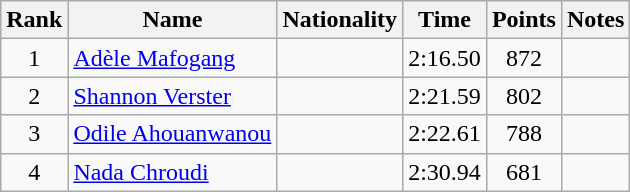<table class="wikitable sortable" style="text-align:center">
<tr>
<th>Rank</th>
<th>Name</th>
<th>Nationality</th>
<th>Time</th>
<th>Points</th>
<th>Notes</th>
</tr>
<tr>
<td>1</td>
<td align="left"><a href='#'>Adèle Mafogang</a></td>
<td align=left></td>
<td>2:16.50</td>
<td>872</td>
<td></td>
</tr>
<tr>
<td>2</td>
<td align="left"><a href='#'>Shannon Verster</a></td>
<td align=left></td>
<td>2:21.59</td>
<td>802</td>
<td></td>
</tr>
<tr>
<td>3</td>
<td align="left"><a href='#'>Odile Ahouanwanou</a></td>
<td align=left></td>
<td>2:22.61</td>
<td>788</td>
<td></td>
</tr>
<tr>
<td>4</td>
<td align="left"><a href='#'>Nada Chroudi</a></td>
<td align=left></td>
<td>2:30.94</td>
<td>681</td>
<td></td>
</tr>
</table>
